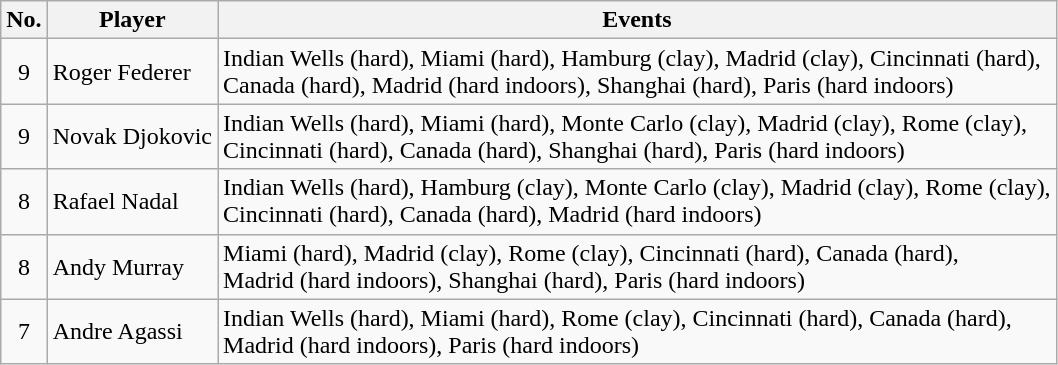<table class="wikitable nowrap">
<tr>
<th scope="col" style="width:20">No.</th>
<th scope="col">Player</th>
<th scope="col">Events</th>
</tr>
<tr>
<td style="text-align: center;">9</td>
<td> Roger Federer</td>
<td>Indian Wells (hard), Miami (hard), Hamburg (clay), Madrid (clay), Cincinnati (hard), <br> Canada (hard), Madrid (hard indoors), Shanghai (hard), Paris (hard indoors)</td>
</tr>
<tr>
<td style="text-align: center;">9</td>
<td> Novak Djokovic</td>
<td>Indian Wells (hard), Miami (hard), Monte Carlo (clay), Madrid (clay), Rome (clay), <br> Cincinnati (hard), Canada (hard), Shanghai (hard), Paris (hard indoors)</td>
</tr>
<tr>
<td style="text-align: center;">8</td>
<td> Rafael Nadal</td>
<td>Indian Wells (hard), Hamburg (clay), Monte Carlo (clay), Madrid (clay), Rome (clay), <br> Cincinnati (hard), Canada (hard), Madrid (hard indoors)</td>
</tr>
<tr>
<td style="text-align: center;">8</td>
<td> Andy Murray</td>
<td>Miami (hard), Madrid (clay), Rome (clay), Cincinnati (hard), Canada (hard), <br> Madrid (hard indoors), Shanghai (hard), Paris (hard indoors)</td>
</tr>
<tr>
<td style="text-align: center;">7</td>
<td> Andre Agassi</td>
<td>Indian Wells (hard), Miami (hard), Rome (clay), Cincinnati (hard), Canada (hard), <br> Madrid (hard indoors), Paris (hard indoors)</td>
</tr>
</table>
